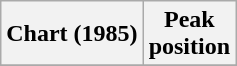<table class="wikitable">
<tr>
<th align="left">Chart (1985)</th>
<th align="center">Peak<br>position</th>
</tr>
<tr>
</tr>
</table>
